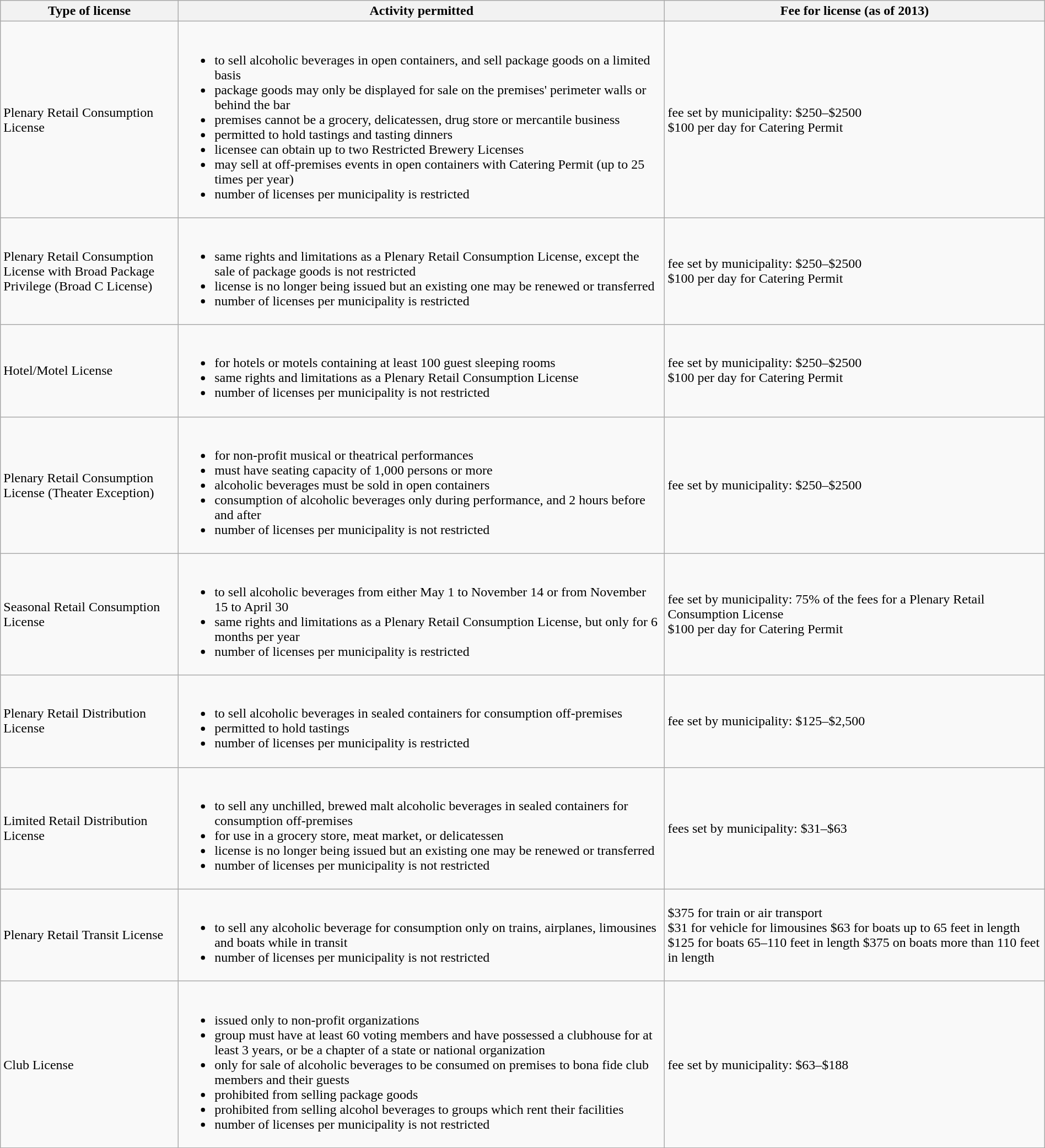<table class="wikitable mw-collapsible" style="width:100%">
<tr>
<th width="160">Type of license</th>
<th width="450">Activity permitted</th>
<th width="350">Fee for license (as of 2013)</th>
</tr>
<tr>
<td>Plenary Retail Consumption License</td>
<td><br><ul><li>to sell alcoholic beverages in open containers, and sell package goods on a limited basis</li><li>package goods may only be displayed for sale on the premises' perimeter walls or behind the bar</li><li>premises cannot be a grocery, delicatessen, drug store or mercantile business</li><li>permitted to hold tastings and tasting dinners</li><li>licensee can obtain up to two Restricted Brewery Licenses</li><li>may sell at off-premises events in open containers with Catering Permit (up to 25 times per year)</li><li>number of licenses per municipality is restricted</li></ul></td>
<td>fee set by municipality: $250–$2500<br>$100 per day for Catering Permit</td>
</tr>
<tr>
<td>Plenary Retail Consumption License with Broad Package Privilege (Broad C License)</td>
<td><br><ul><li>same rights and limitations as a Plenary Retail Consumption License, except the sale of package goods is not restricted</li><li>license is no longer being issued but an existing one may be renewed or transferred</li><li>number of licenses per municipality is restricted</li></ul></td>
<td>fee set by municipality: $250–$2500<br>$100 per day for Catering Permit</td>
</tr>
<tr>
<td>Hotel/Motel License</td>
<td><br><ul><li>for hotels or motels containing at least 100 guest sleeping rooms</li><li>same rights and limitations as a Plenary Retail Consumption License</li><li>number of licenses per municipality is not restricted</li></ul></td>
<td>fee set by municipality: $250–$2500<br>$100 per day for Catering Permit</td>
</tr>
<tr>
<td>Plenary Retail Consumption License (Theater Exception)</td>
<td><br><ul><li>for non-profit musical or theatrical performances</li><li>must have seating capacity of 1,000 persons or more</li><li>alcoholic beverages must be sold in open containers</li><li>consumption of alcoholic beverages only during performance, and 2 hours before and after</li><li>number of licenses per municipality is not restricted</li></ul></td>
<td>fee set by municipality: $250–$2500</td>
</tr>
<tr>
<td>Seasonal Retail Consumption License</td>
<td><br><ul><li>to sell alcoholic beverages from either May 1 to November 14 or from November 15 to April 30</li><li>same rights and limitations as a Plenary Retail Consumption License, but only for 6 months per year</li><li>number of licenses per municipality is restricted</li></ul></td>
<td>fee set by municipality: 75% of the fees for a Plenary Retail Consumption License<br>$100 per day for Catering Permit</td>
</tr>
<tr>
<td>Plenary Retail Distribution License</td>
<td><br><ul><li>to sell alcoholic beverages in sealed containers for consumption off-premises</li><li>permitted to hold tastings</li><li>number of licenses per municipality is restricted</li></ul></td>
<td>fee set by municipality: $125–$2,500</td>
</tr>
<tr>
<td>Limited Retail Distribution License</td>
<td><br><ul><li>to sell any unchilled, brewed malt alcoholic beverages in sealed containers for consumption off-premises</li><li>for use in a grocery store, meat market, or delicatessen</li><li>license is no longer being issued but an existing one may be renewed or transferred</li><li>number of licenses per municipality is not restricted</li></ul></td>
<td>fees set by municipality: $31–$63</td>
</tr>
<tr>
<td>Plenary Retail Transit License</td>
<td><br><ul><li>to sell any alcoholic beverage for consumption only on trains, airplanes, limousines and boats while in transit</li><li>number of licenses per municipality is not restricted</li></ul></td>
<td>$375 for train or air transport<br>$31 for vehicle for limousines
$63 for boats up to 65 feet in length
$125 for boats 65–110 feet in length
$375 on boats more than 110 feet in length</td>
</tr>
<tr>
<td>Club License</td>
<td><br><ul><li>issued only to non-profit organizations</li><li>group must have at least 60 voting members and have possessed a clubhouse for at least 3 years, or be a chapter of a state or national organization</li><li>only for sale of alcoholic beverages to be consumed on premises to bona fide club members and their guests</li><li>prohibited from selling package goods</li><li>prohibited from selling alcohol beverages to groups which rent their facilities</li><li>number of licenses per municipality is not restricted</li></ul></td>
<td>fee set by municipality: $63–$188</td>
</tr>
</table>
